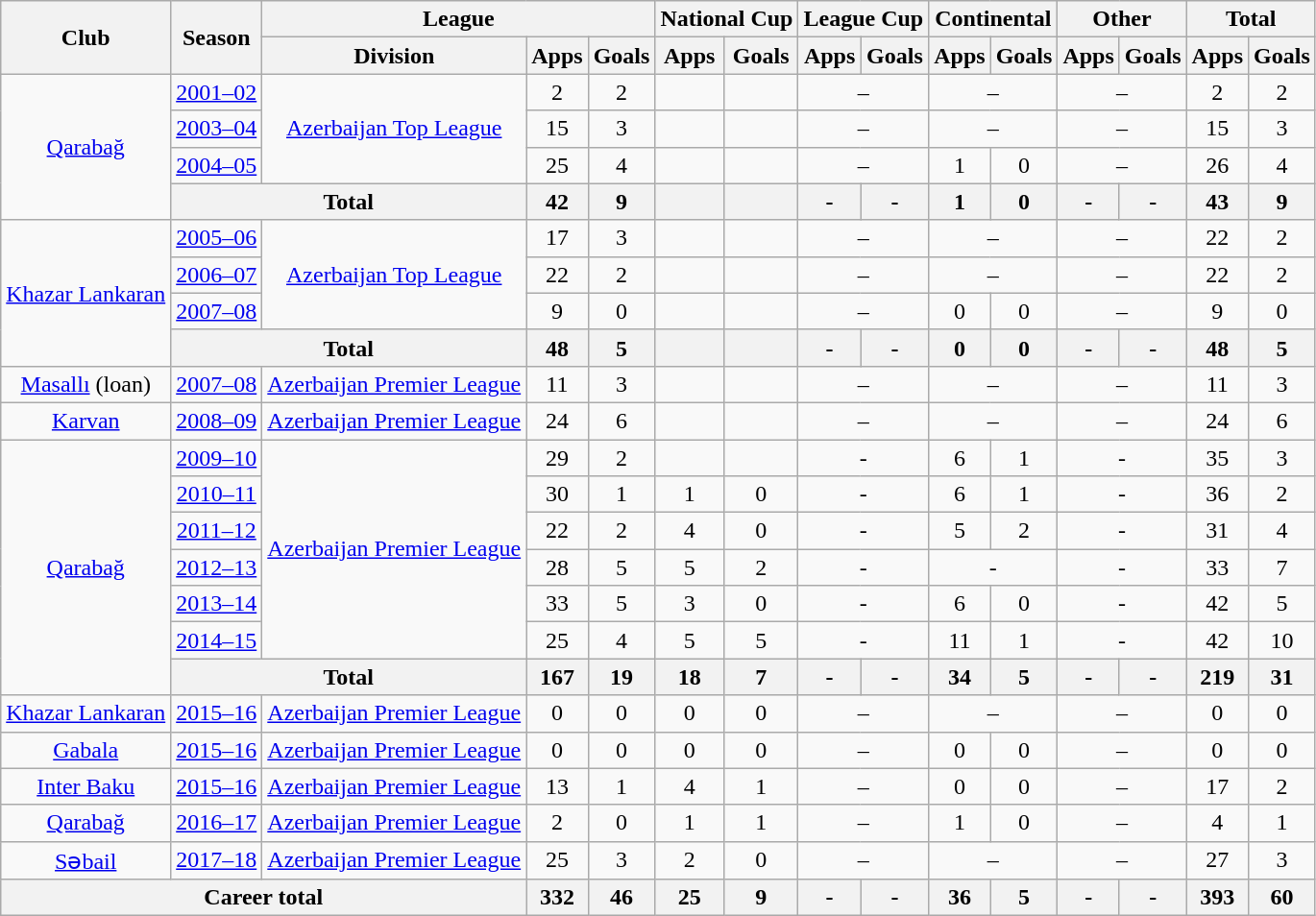<table class="wikitable" style="text-align: center;">
<tr>
<th rowspan="2">Club</th>
<th rowspan="2">Season</th>
<th colspan="3">League</th>
<th colspan="2">National Cup</th>
<th colspan="2">League Cup</th>
<th colspan="2">Continental</th>
<th colspan="2">Other</th>
<th colspan="2">Total</th>
</tr>
<tr>
<th>Division</th>
<th>Apps</th>
<th>Goals</th>
<th>Apps</th>
<th>Goals</th>
<th>Apps</th>
<th>Goals</th>
<th>Apps</th>
<th>Goals</th>
<th>Apps</th>
<th>Goals</th>
<th>Apps</th>
<th>Goals</th>
</tr>
<tr>
<td rowspan="4" valign="center"><a href='#'>Qarabağ</a></td>
<td><a href='#'>2001–02</a></td>
<td rowspan="3" valign="center"><a href='#'>Azerbaijan Top League</a></td>
<td>2</td>
<td>2</td>
<td></td>
<td></td>
<td colspan="2">–</td>
<td colspan="2">–</td>
<td colspan="2">–</td>
<td>2</td>
<td>2</td>
</tr>
<tr>
<td><a href='#'>2003–04</a></td>
<td>15</td>
<td>3</td>
<td></td>
<td></td>
<td colspan="2">–</td>
<td colspan="2">–</td>
<td colspan="2">–</td>
<td>15</td>
<td>3</td>
</tr>
<tr>
<td><a href='#'>2004–05</a></td>
<td>25</td>
<td>4</td>
<td></td>
<td></td>
<td colspan="2">–</td>
<td>1</td>
<td>0</td>
<td colspan="2">–</td>
<td>26</td>
<td>4</td>
</tr>
<tr>
<th colspan="2">Total</th>
<th>42</th>
<th>9</th>
<th></th>
<th></th>
<th>-</th>
<th>-</th>
<th>1</th>
<th>0</th>
<th>-</th>
<th>-</th>
<th>43</th>
<th>9</th>
</tr>
<tr>
<td rowspan="4" valign="center"><a href='#'>Khazar Lankaran</a></td>
<td><a href='#'>2005–06</a></td>
<td rowspan="3" valign="center"><a href='#'>Azerbaijan Top League</a></td>
<td>17</td>
<td>3</td>
<td></td>
<td></td>
<td colspan="2">–</td>
<td colspan="2">–</td>
<td colspan="2">–</td>
<td>22</td>
<td>2</td>
</tr>
<tr>
<td><a href='#'>2006–07</a></td>
<td>22</td>
<td>2</td>
<td></td>
<td></td>
<td colspan="2">–</td>
<td colspan="2">–</td>
<td colspan="2">–</td>
<td>22</td>
<td>2</td>
</tr>
<tr>
<td><a href='#'>2007–08</a></td>
<td>9</td>
<td>0</td>
<td></td>
<td></td>
<td colspan="2">–</td>
<td>0</td>
<td>0</td>
<td colspan="2">–</td>
<td>9</td>
<td>0</td>
</tr>
<tr>
<th colspan="2">Total</th>
<th>48</th>
<th>5</th>
<th></th>
<th></th>
<th>-</th>
<th>-</th>
<th>0</th>
<th>0</th>
<th>-</th>
<th>-</th>
<th>48</th>
<th>5</th>
</tr>
<tr>
<td valign="center"><a href='#'>Masallı</a> (loan)</td>
<td><a href='#'>2007–08</a></td>
<td><a href='#'>Azerbaijan Premier League</a></td>
<td>11</td>
<td>3</td>
<td></td>
<td></td>
<td colspan="2">–</td>
<td colspan="2">–</td>
<td colspan="2">–</td>
<td>11</td>
<td>3</td>
</tr>
<tr>
<td valign="center"><a href='#'>Karvan</a></td>
<td><a href='#'>2008–09</a></td>
<td><a href='#'>Azerbaijan Premier League</a></td>
<td>24</td>
<td>6</td>
<td></td>
<td></td>
<td colspan="2">–</td>
<td colspan="2">–</td>
<td colspan="2">–</td>
<td>24</td>
<td>6</td>
</tr>
<tr>
<td rowspan="7" valign="center"><a href='#'>Qarabağ</a></td>
<td><a href='#'>2009–10</a></td>
<td rowspan="6" valign="center"><a href='#'>Azerbaijan Premier League</a></td>
<td>29</td>
<td>2</td>
<td></td>
<td></td>
<td colspan="2">-</td>
<td>6</td>
<td>1</td>
<td colspan="2">-</td>
<td>35</td>
<td>3</td>
</tr>
<tr>
<td><a href='#'>2010–11</a></td>
<td>30</td>
<td>1</td>
<td>1</td>
<td>0</td>
<td colspan="2">-</td>
<td>6</td>
<td>1</td>
<td colspan="2">-</td>
<td>36</td>
<td>2</td>
</tr>
<tr>
<td><a href='#'>2011–12</a></td>
<td>22</td>
<td>2</td>
<td>4</td>
<td>0</td>
<td colspan="2">-</td>
<td>5</td>
<td>2</td>
<td colspan="2">-</td>
<td>31</td>
<td>4</td>
</tr>
<tr>
<td><a href='#'>2012–13</a></td>
<td>28</td>
<td>5</td>
<td>5</td>
<td>2</td>
<td colspan="2">-</td>
<td colspan="2">-</td>
<td colspan="2">-</td>
<td>33</td>
<td>7</td>
</tr>
<tr>
<td><a href='#'>2013–14</a></td>
<td>33</td>
<td>5</td>
<td>3</td>
<td>0</td>
<td colspan="2">-</td>
<td>6</td>
<td>0</td>
<td colspan="2">-</td>
<td>42</td>
<td>5</td>
</tr>
<tr>
<td><a href='#'>2014–15</a></td>
<td>25</td>
<td>4</td>
<td>5</td>
<td>5</td>
<td colspan="2">-</td>
<td>11</td>
<td>1</td>
<td colspan="2">-</td>
<td>42</td>
<td>10</td>
</tr>
<tr>
<th colspan="2">Total</th>
<th>167</th>
<th>19</th>
<th>18</th>
<th>7</th>
<th>-</th>
<th>-</th>
<th>34</th>
<th>5</th>
<th>-</th>
<th>-</th>
<th>219</th>
<th>31</th>
</tr>
<tr>
<td valign="center"><a href='#'>Khazar Lankaran</a></td>
<td><a href='#'>2015–16</a></td>
<td><a href='#'>Azerbaijan Premier League</a></td>
<td>0</td>
<td>0</td>
<td>0</td>
<td>0</td>
<td colspan="2">–</td>
<td colspan="2">–</td>
<td colspan="2">–</td>
<td>0</td>
<td>0</td>
</tr>
<tr>
<td valign="center"><a href='#'>Gabala</a></td>
<td><a href='#'>2015–16</a></td>
<td><a href='#'>Azerbaijan Premier League</a></td>
<td>0</td>
<td>0</td>
<td>0</td>
<td>0</td>
<td colspan="2">–</td>
<td>0</td>
<td>0</td>
<td colspan="2">–</td>
<td>0</td>
<td>0</td>
</tr>
<tr>
<td valign="center"><a href='#'>Inter Baku</a></td>
<td><a href='#'>2015–16</a></td>
<td><a href='#'>Azerbaijan Premier League</a></td>
<td>13</td>
<td>1</td>
<td>4</td>
<td>1</td>
<td colspan="2">–</td>
<td>0</td>
<td>0</td>
<td colspan="2">–</td>
<td>17</td>
<td>2</td>
</tr>
<tr>
<td valign="center"><a href='#'>Qarabağ</a></td>
<td><a href='#'>2016–17</a></td>
<td><a href='#'>Azerbaijan Premier League</a></td>
<td>2</td>
<td>0</td>
<td>1</td>
<td>1</td>
<td colspan="2">–</td>
<td>1</td>
<td>0</td>
<td colspan="2">–</td>
<td>4</td>
<td>1</td>
</tr>
<tr>
<td valign="center"><a href='#'>Səbail</a></td>
<td><a href='#'>2017–18</a></td>
<td><a href='#'>Azerbaijan Premier League</a></td>
<td>25</td>
<td>3</td>
<td>2</td>
<td>0</td>
<td colspan="2">–</td>
<td colspan="2">–</td>
<td colspan="2">–</td>
<td>27</td>
<td>3</td>
</tr>
<tr>
<th colspan="3">Career total</th>
<th>332</th>
<th>46</th>
<th>25</th>
<th>9</th>
<th>-</th>
<th>-</th>
<th>36</th>
<th>5</th>
<th>-</th>
<th>-</th>
<th>393</th>
<th>60</th>
</tr>
</table>
